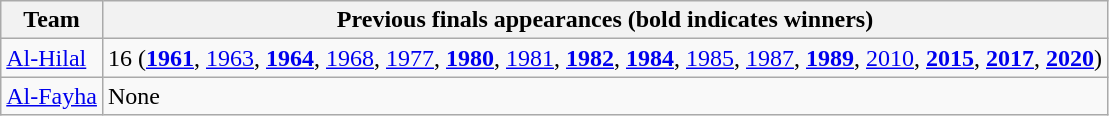<table class="wikitable">
<tr>
<th>Team</th>
<th>Previous finals appearances (bold indicates winners)</th>
</tr>
<tr>
<td><a href='#'>Al-Hilal</a></td>
<td>16 (<strong><a href='#'>1961</a></strong>, <a href='#'>1963</a>, <strong><a href='#'>1964</a></strong>, <a href='#'>1968</a>, <a href='#'>1977</a>, <strong><a href='#'>1980</a></strong>, <a href='#'>1981</a>, <strong><a href='#'>1982</a></strong>, <strong><a href='#'>1984</a></strong>, <a href='#'>1985</a>, <a href='#'>1987</a>, <strong><a href='#'>1989</a></strong>, <a href='#'>2010</a>, <strong><a href='#'>2015</a></strong>, <strong><a href='#'>2017</a></strong>, <strong><a href='#'>2020</a></strong>)</td>
</tr>
<tr>
<td><a href='#'>Al-Fayha</a></td>
<td>None</td>
</tr>
</table>
